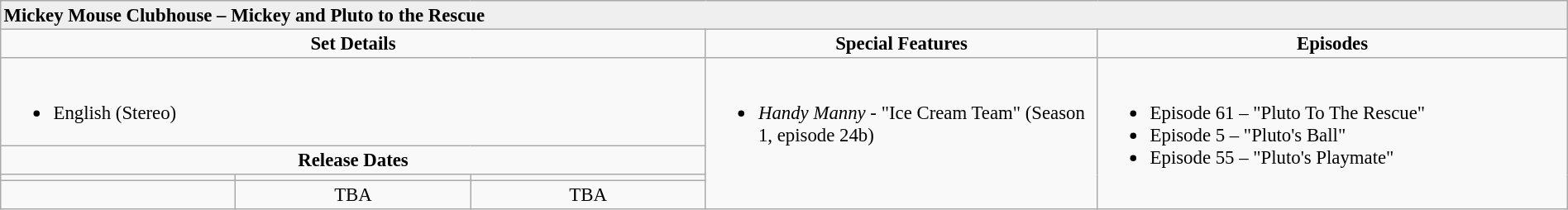<table border="2" cellpadding="2" cellspacing="0" style="width:100%; margin:0 1em 0 0; background:#f9f9f9; border:1px #aaa solid; border-collapse:collapse; font-size:95%;">
<tr style="background:#EFEFEF">
<td colspan="7"><strong>Mickey Mouse Clubhouse – Mickey and Pluto to the Rescue</strong></td>
</tr>
<tr style="text-align:center;">
<td style="width:45%;" colspan="3"><strong>Set Details</strong></td>
<td style="width:25%; "><strong>Special Features</strong></td>
<td style="width:30%; "><strong>Episodes</strong></td>
</tr>
<tr valign="top">
<td colspan="3" style="text-align:left;"><br><ul><li>English (Stereo)</li></ul></td>
<td rowspan="4" style="text-align:left;"><br><ul><li><em>Handy Manny</em> - "Ice Cream Team" (Season 1, episode 24b)</li></ul></td>
<td rowspan="4" style="text-align:left;"><br><ul><li>Episode 61 – "Pluto To The Rescue"</li><li>Episode 5 –  "Pluto's Ball"</li><li>Episode 55 – "Pluto's Playmate"</li></ul></td>
</tr>
<tr>
<td colspan="3"  style="width:45%; text-align:center;"><strong>Release Dates</strong></td>
</tr>
<tr style="text-align:center;">
<td style="width:15%; "></td>
<td style="width:15%; "></td>
<td style="width:15%; "></td>
</tr>
<tr>
<td style="text-align:center;"></td>
<td style="text-align:center;">TBA</td>
<td style="text-align:center;">TBA</td>
</tr>
</table>
